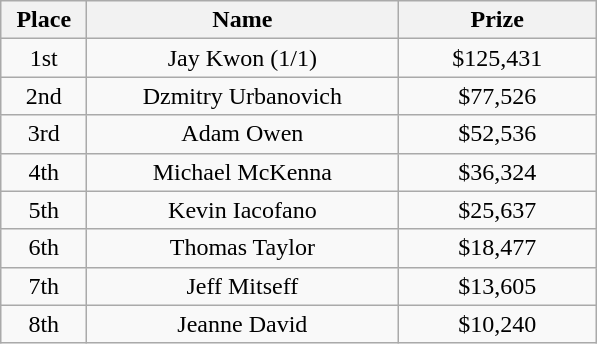<table class="wikitable">
<tr>
<th width="50">Place</th>
<th width="200">Name</th>
<th width="125">Prize</th>
</tr>
<tr>
<td align = "center">1st</td>
<td align = "center">Jay Kwon (1/1)</td>
<td align = "center">$125,431</td>
</tr>
<tr>
<td align = "center">2nd</td>
<td align = "center">Dzmitry Urbanovich</td>
<td align = "center">$77,526</td>
</tr>
<tr>
<td align = "center">3rd</td>
<td align = "center">Adam Owen</td>
<td align = "center">$52,536</td>
</tr>
<tr>
<td align = "center">4th</td>
<td align = "center">Michael McKenna</td>
<td align = "center">$36,324</td>
</tr>
<tr>
<td align = "center">5th</td>
<td align = "center">Kevin Iacofano</td>
<td align = "center">$25,637</td>
</tr>
<tr>
<td align = "center">6th</td>
<td align = "center">Thomas Taylor</td>
<td align = "center">$18,477</td>
</tr>
<tr>
<td align = "center">7th</td>
<td align = "center">Jeff Mitseff</td>
<td align = "center">$13,605</td>
</tr>
<tr>
<td align = "center">8th</td>
<td align = "center">Jeanne David</td>
<td align = "center">$10,240</td>
</tr>
</table>
